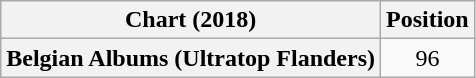<table class="wikitable plainrowheaders" style="text-align:center">
<tr>
<th scope="col">Chart (2018)</th>
<th scope="col">Position</th>
</tr>
<tr>
<th scope="row">Belgian Albums (Ultratop Flanders)</th>
<td>96</td>
</tr>
</table>
